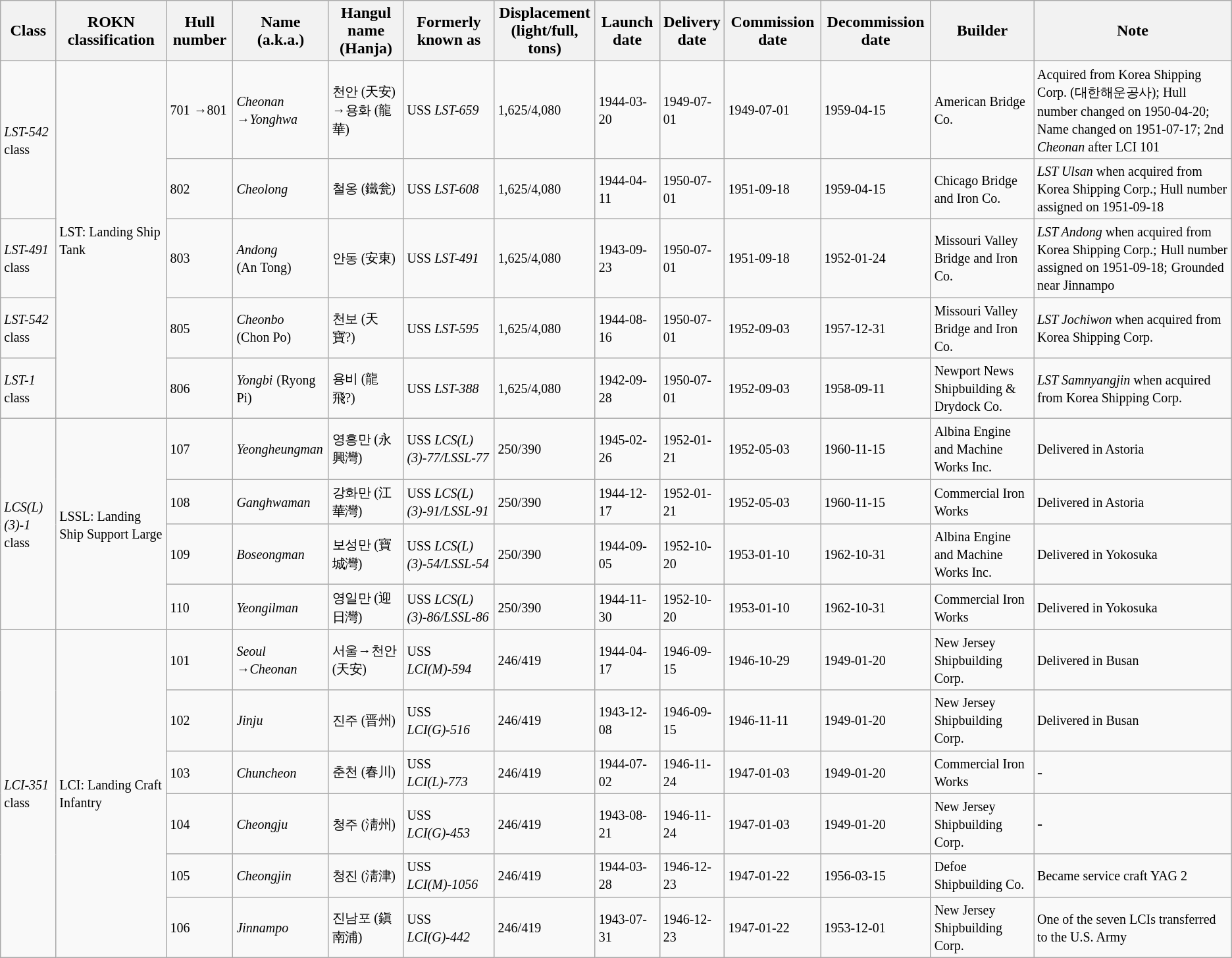<table class="wikitable">
<tr>
<th>Class</th>
<th>ROKN classification</th>
<th>Hull number</th>
<th>Name (a.k.a.)</th>
<th>Hangul name<br>(Hanja)</th>
<th>Formerly known as</th>
<th>Displacement<br>(light/full, tons)</th>
<th>Launch date</th>
<th>Delivery<br>date</th>
<th>Commission date</th>
<th>Decommission date</th>
<th>Builder</th>
<th>Note</th>
</tr>
<tr>
<td rowspan="2"><small><em>LST-542</em> class</small></td>
<td rowspan="5"><small>LST: Landing Ship Tank</small></td>
<td><small>701</small> <small>→801</small></td>
<td><em><small>Cheonan</small></em><br><small>→<em>Yonghwa</em></small></td>
<td><small>천안 (天安) →용화 (龍華)</small></td>
<td><small>USS <em>LST-659</em></small></td>
<td><small>1,625/4,080</small></td>
<td><small>1944-03-20</small></td>
<td><small>1949-07-01</small></td>
<td><small>1949-07-01</small></td>
<td><small>1959-04-15</small></td>
<td><small>American Bridge Co.</small></td>
<td><small>Acquired from Korea Shipping Corp. (대한해운공사); Hull number changed on 1950-04-20; Name changed on 1951-07-17; 2nd <em>Cheonan</em> after LCI 101</small></td>
</tr>
<tr>
<td><small>802</small></td>
<td><em><small>Cheolong</small></em></td>
<td><small>철옹 (鐵瓮)</small></td>
<td><small>USS <em>LST-608</em></small></td>
<td><small>1,625/4,080</small></td>
<td><small>1944-04-11</small></td>
<td><small>1950-07-01</small></td>
<td><small>1951-09-18</small></td>
<td><small>1959-04-15</small></td>
<td><small>Chicago Bridge and Iron Co.</small></td>
<td><small><em>LST Ulsan</em> when acquired from Korea Shipping Corp.; Hull number assigned on 1951-09-18</small></td>
</tr>
<tr>
<td><small><em>LST-491</em> class</small></td>
<td><small>803</small></td>
<td><em><small>Andong</small></em><br><small>(An Tong)</small></td>
<td><small>안동 (安東)</small></td>
<td><small>USS <em>LST-491</em></small></td>
<td><small>1,625/4,080</small></td>
<td><small>1943-09-23</small></td>
<td><small>1950-07-01</small></td>
<td><small>1951-09-18</small></td>
<td><small>1952-01-24</small></td>
<td><small>Missouri Valley Bridge and Iron Co.</small></td>
<td><small><em>LST Andong</em> when acquired from Korea Shipping Corp.;</small> <small>Hull number assigned on 1951-09-18;</small> <small>Grounded near Jinnampo</small></td>
</tr>
<tr>
<td><small><em>LST-542</em> class</small></td>
<td><small>805</small></td>
<td><em><small>Cheonbo</small></em><br><small>(Chon Po)</small></td>
<td><small>천보 (天寶?)</small></td>
<td><small>USS <em>LST-595</em></small></td>
<td><small>1,625/4,080</small></td>
<td><small>1944-08-16</small></td>
<td><small>1950-07-01</small></td>
<td><small>1952-09-03</small></td>
<td><small>1957-12-31</small></td>
<td><small>Missouri Valley Bridge and Iron Co.</small></td>
<td><small><em>LST Jochiwon</em> when acquired from Korea Shipping Corp.</small></td>
</tr>
<tr>
<td><small><em>LST-1</em> class</small></td>
<td><small>806</small></td>
<td><em><small>Yongbi</small></em> <small>(Ryong Pi)</small></td>
<td><small>용비 (龍飛?)</small></td>
<td><small>USS <em>LST-388</em></small></td>
<td><small>1,625/4,080</small></td>
<td><small>1942-09-28</small></td>
<td><small>1950-07-01</small></td>
<td><small>1952-09-03</small></td>
<td><small>1958-09-11</small></td>
<td><small>Newport News Shipbuilding & Drydock Co.</small></td>
<td><small><em>LST Samnyangjin</em> when acquired from Korea Shipping Corp.</small></td>
</tr>
<tr>
<td rowspan="4"><em><small>LCS(L)(3)-1</small></em> <small>class</small></td>
<td rowspan="4"><small>LSSL: Landing Ship Support Large</small></td>
<td><small>107</small></td>
<td><em><small>Yeongheungman</small></em></td>
<td><small>영흥만 (永興灣)</small></td>
<td><small>USS <em>LCS(L)(3)-77/LSSL-77</em></small></td>
<td><small>250/390</small></td>
<td><small>1945-02-26</small></td>
<td><small>1952-01-21</small></td>
<td><small>1952-05-03</small></td>
<td><small>1960-11-15</small></td>
<td><small>Albina Engine and Machine Works Inc.</small></td>
<td><small>Delivered in Astoria</small></td>
</tr>
<tr>
<td><small>108</small></td>
<td><em><small>Ganghwaman</small></em></td>
<td><small>강화만 (江華灣)</small></td>
<td><small>USS <em>LCS(L)(3)-91/LSSL-91</em></small></td>
<td><small>250/390</small></td>
<td><small>1944-12-17</small></td>
<td><small>1952-01-21</small></td>
<td><small>1952-05-03</small></td>
<td><small>1960-11-15</small></td>
<td><small>Commercial Iron Works</small></td>
<td><small>Delivered in Astoria</small></td>
</tr>
<tr>
<td><small>109</small></td>
<td><em><small>Boseongman</small></em></td>
<td><small>보성만 (寶城灣)</small></td>
<td><small>USS <em>LCS(L)(3)-54/LSSL-54</em></small></td>
<td><small>250/390</small></td>
<td><small>1944-09-05</small></td>
<td><small>1952-10-20</small></td>
<td><small>1953-01-10</small></td>
<td><small>1962-10-31</small></td>
<td><small>Albina Engine and Machine Works Inc.</small></td>
<td><small>Delivered in Yokosuka</small></td>
</tr>
<tr>
<td><small>110</small></td>
<td><em><small>Yeongilman</small></em></td>
<td><small>영일만 (迎日灣)</small></td>
<td><small>USS <em>LCS(L)(3)-86/LSSL-86</em></small></td>
<td><small>250/390</small></td>
<td><small>1944-11-30</small></td>
<td><small>1952-10-20</small></td>
<td><small>1953-01-10</small></td>
<td><small>1962-10-31</small></td>
<td><small>Commercial Iron Works</small></td>
<td><small>Delivered in Yokosuka</small></td>
</tr>
<tr>
<td rowspan="6"><small><em>LCI-351</em> class</small></td>
<td rowspan="6"><small>LCI: Landing Craft Infantry</small></td>
<td><small>101</small></td>
<td><small><em>Seoul</em></small> <small>→<em>Cheonan</em></small></td>
<td><small>서울→천안 (天安)</small></td>
<td><small>USS <em>LCI(M)-594</em></small></td>
<td><small>246/419</small></td>
<td><small>1944-04-17</small></td>
<td><small>1946-09-15</small></td>
<td><small>1946-10-29</small></td>
<td><small>1949-01-20</small></td>
<td><small>New Jersey Shipbuilding Corp.</small></td>
<td><small>Delivered in Busan</small></td>
</tr>
<tr>
<td><small>102</small></td>
<td><em><small>Jinju</small></em></td>
<td><small>진주 (晋州)</small></td>
<td><small>USS <em>LCI(G)-516</em></small></td>
<td><small>246/419</small></td>
<td><small>1943-12-08</small></td>
<td><small>1946-09-15</small></td>
<td><small>1946-11-11</small></td>
<td><small>1949-01-20</small></td>
<td><small>New Jersey Shipbuilding Corp.</small></td>
<td><small>Delivered in Busan</small></td>
</tr>
<tr>
<td><small>103</small></td>
<td><em><small>Chuncheon</small></em></td>
<td><small>춘천 (春川)</small></td>
<td><small>USS <em>LCI(L)-773</em></small></td>
<td><small>246/419</small></td>
<td><small>1944-07-02</small></td>
<td><small>1946-11-24</small></td>
<td><small>1947-01-03</small></td>
<td><small>1949-01-20</small></td>
<td><small>Commercial Iron Works</small></td>
<td>-</td>
</tr>
<tr>
<td><small>104</small></td>
<td><em><small>Cheongju</small></em></td>
<td><small>청주 (淸州)</small></td>
<td><small>USS <em>LCI(G)-453</em></small></td>
<td><small>246/419</small></td>
<td><small>1943-08-21</small></td>
<td><small>1946-11-24</small></td>
<td><small>1947-01-03</small></td>
<td><small>1949-01-20</small></td>
<td><small>New Jersey Shipbuilding Corp.</small></td>
<td>-</td>
</tr>
<tr>
<td><small>105</small></td>
<td><em><small>Cheongjin</small></em></td>
<td><small>청진 (淸津)</small></td>
<td><small>USS <em>LCI(M)-1056</em></small></td>
<td><small>246/419</small></td>
<td><small>1944-03-28</small></td>
<td><small>1946-12-23</small></td>
<td><small>1947-01-22</small></td>
<td><small>1956-03-15</small></td>
<td><small>Defoe Shipbuilding Co.</small></td>
<td><small>Became service craft YAG 2</small></td>
</tr>
<tr>
<td><small>106</small></td>
<td><em><small>Jinnampo</small></em></td>
<td><small>진남포 (鎭南浦)</small></td>
<td><small>USS <em>LCI(G)-442</em></small></td>
<td><small>246/419</small></td>
<td><small>1943-07-31</small></td>
<td><small>1946-12-23</small></td>
<td><small>1947-01-22</small></td>
<td><small>1953-12-01</small></td>
<td><small>New Jersey Shipbuilding Corp.</small></td>
<td><small>One of the seven LCIs transferred to the U.S. Army</small></td>
</tr>
</table>
